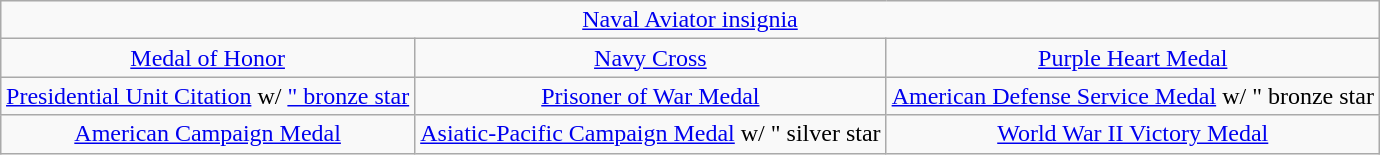<table class="wikitable" style="margin:1em auto; text-align:center;">
<tr>
<td colspan="5" style="text-align:center;"><a href='#'>Naval Aviator insignia</a></td>
</tr>
<tr>
<td><a href='#'>Medal of Honor</a></td>
<td><a href='#'>Navy Cross</a></td>
<td><a href='#'>Purple Heart Medal</a></td>
</tr>
<tr>
<td><a href='#'>Presidential Unit Citation</a> w/ <a href='#'>" bronze star</a></td>
<td><a href='#'>Prisoner of War Medal</a></td>
<td><a href='#'>American Defense Service Medal</a> w/ " bronze star</td>
</tr>
<tr>
<td><a href='#'>American Campaign Medal</a></td>
<td><a href='#'>Asiatic-Pacific Campaign Medal</a> w/ " silver star</td>
<td><a href='#'>World War II Victory Medal</a></td>
</tr>
</table>
